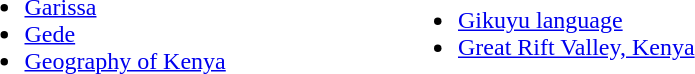<table width="580">
<tr>
<td width="45%"><br><ul><li><a href='#'>Garissa</a></li><li><a href='#'>Gede</a></li><li><a href='#'>Geography of Kenya</a></li></ul></td>
<td width="45%"><br><ul><li><a href='#'>Gikuyu language</a></li><li><a href='#'>Great Rift Valley, Kenya</a></li></ul></td>
</tr>
</table>
